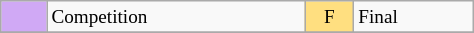<table class="wikitable" style="margin:0.5em auto; font-size:80%;position:relative;" width=25%;>
<tr>
<td bgcolor="#D0A9F5" align=center>  </td>
<td>Competition</td>
<td bgcolor="#FFDF80" align=center>F</td>
<td>Final</td>
</tr>
<tr>
</tr>
</table>
